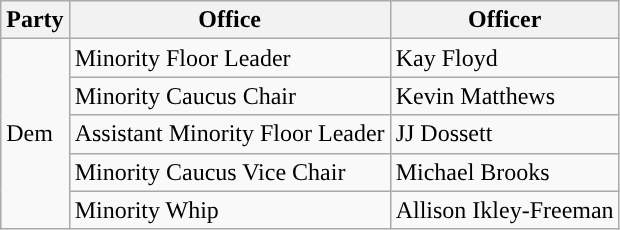<table class=wikitable>
<tr>
<th>Party</th>
<th>Office</th>
<th>Officer</th>
</tr>
<tr>
<td rowspan=5 style="background: ">Dem</td>
<td>Minority Floor Leader</td>
<td>Kay Floyd</td>
</tr>
<tr>
<td>Minority Caucus Chair</td>
<td>Kevin Matthews</td>
</tr>
<tr>
<td>Assistant Minority Floor Leader</td>
<td>JJ Dossett</td>
</tr>
<tr>
<td>Minority Caucus Vice Chair</td>
<td>Michael Brooks</td>
</tr>
<tr>
<td>Minority Whip</td>
<td>Allison Ikley-Freeman</td>
</tr>
</table>
